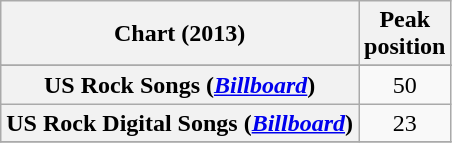<table class="wikitable sortable plainrowheaders" style="text-align:center;">
<tr>
<th>Chart (2013)</th>
<th>Peak<br>position</th>
</tr>
<tr>
</tr>
<tr>
</tr>
<tr>
</tr>
<tr>
<th scope="row">US Rock Songs (<em><a href='#'>Billboard</a></em>)</th>
<td>50</td>
</tr>
<tr>
<th scope="row">US Rock Digital Songs  (<em><a href='#'>Billboard</a></em>)</th>
<td>23</td>
</tr>
<tr>
</tr>
</table>
